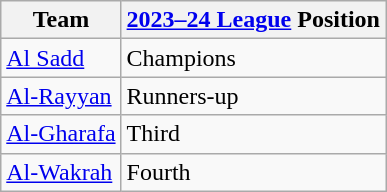<table class="wikitable">
<tr>
<th>Team</th>
<th><a href='#'>2023–24 League</a> Position</th>
</tr>
<tr>
<td><a href='#'>Al Sadd</a></td>
<td>Champions</td>
</tr>
<tr>
<td><a href='#'>Al-Rayyan</a></td>
<td>Runners-up</td>
</tr>
<tr>
<td><a href='#'>Al-Gharafa</a></td>
<td>Third</td>
</tr>
<tr>
<td><a href='#'>Al-Wakrah</a></td>
<td>Fourth</td>
</tr>
</table>
